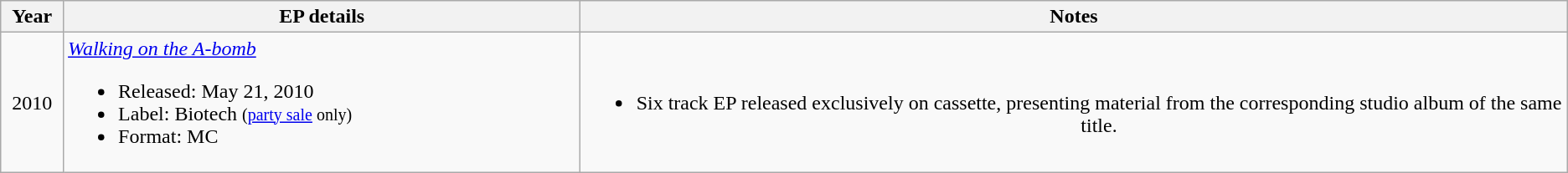<table class="wikitable" style="text-align:center;">
<tr>
<th width=4%>Year</th>
<th width=33%>EP details</th>
<th width=63%>Notes</th>
</tr>
<tr>
<td>2010</td>
<td align="left"><em><a href='#'>Walking on the A-bomb</a></em><br><ul><li>Released: May 21, 2010</li><li>Label: Biotech <small>(<a href='#'>party sale</a> only)</small></li><li>Format: MC</li></ul></td>
<td><br><ul><li>Six track EP released exclusively on cassette, presenting material from the corresponding studio album of the same title.</li></ul></td>
</tr>
</table>
